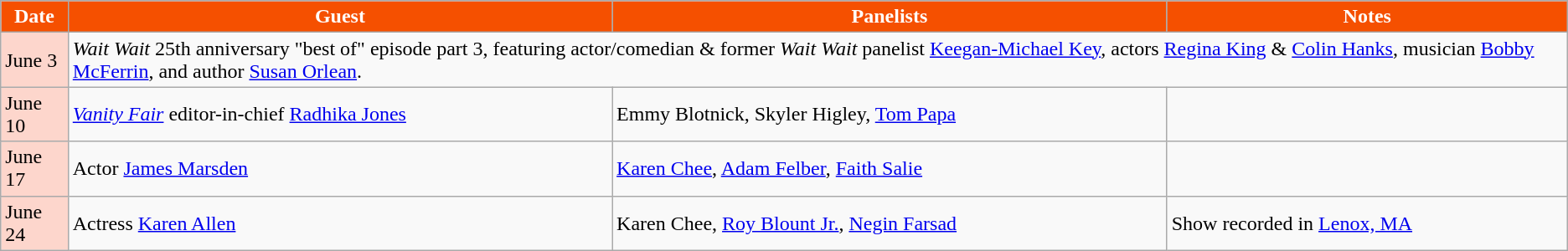<table class="wikitable">
<tr>
<th style="background:#f55000;color:#FFFFFF;">Date</th>
<th style="background:#f55000;color:#FFFFFF;">Guest</th>
<th style="background:#f55000;color:#FFFFFF;">Panelists</th>
<th style="background:#f55000;color:#FFFFFF;">Notes</th>
</tr>
<tr>
<td style="background:#FDD6CC;color:#000000;">June 3</td>
<td colspan=3><em>Wait Wait</em> 25th anniversary "best of" episode part 3, featuring actor/comedian & former <em>Wait Wait</em> panelist <a href='#'>Keegan-Michael Key</a>, actors <a href='#'>Regina King</a> & <a href='#'>Colin Hanks</a>, musician <a href='#'>Bobby McFerrin</a>, and author <a href='#'>Susan Orlean</a>.</td>
</tr>
<tr>
<td style="background:#FDD6CC;color:#000000;">June 10</td>
<td><em><a href='#'>Vanity Fair</a></em> editor-in-chief <a href='#'>Radhika Jones</a></td>
<td>Emmy Blotnick, Skyler Higley, <a href='#'>Tom Papa</a></td>
<td></td>
</tr>
<tr>
<td style="background:#FDD6CC;color:#000000;">June 17</td>
<td>Actor <a href='#'>James Marsden</a></td>
<td><a href='#'>Karen Chee</a>, <a href='#'>Adam Felber</a>, <a href='#'>Faith Salie</a></td>
<td></td>
</tr>
<tr>
<td style="background:#FDD6CC;color:#000000;">June 24</td>
<td>Actress <a href='#'>Karen Allen</a></td>
<td>Karen Chee, <a href='#'>Roy Blount Jr.</a>, <a href='#'>Negin Farsad</a></td>
<td>Show recorded in <a href='#'>Lenox, MA</a> </td>
</tr>
</table>
